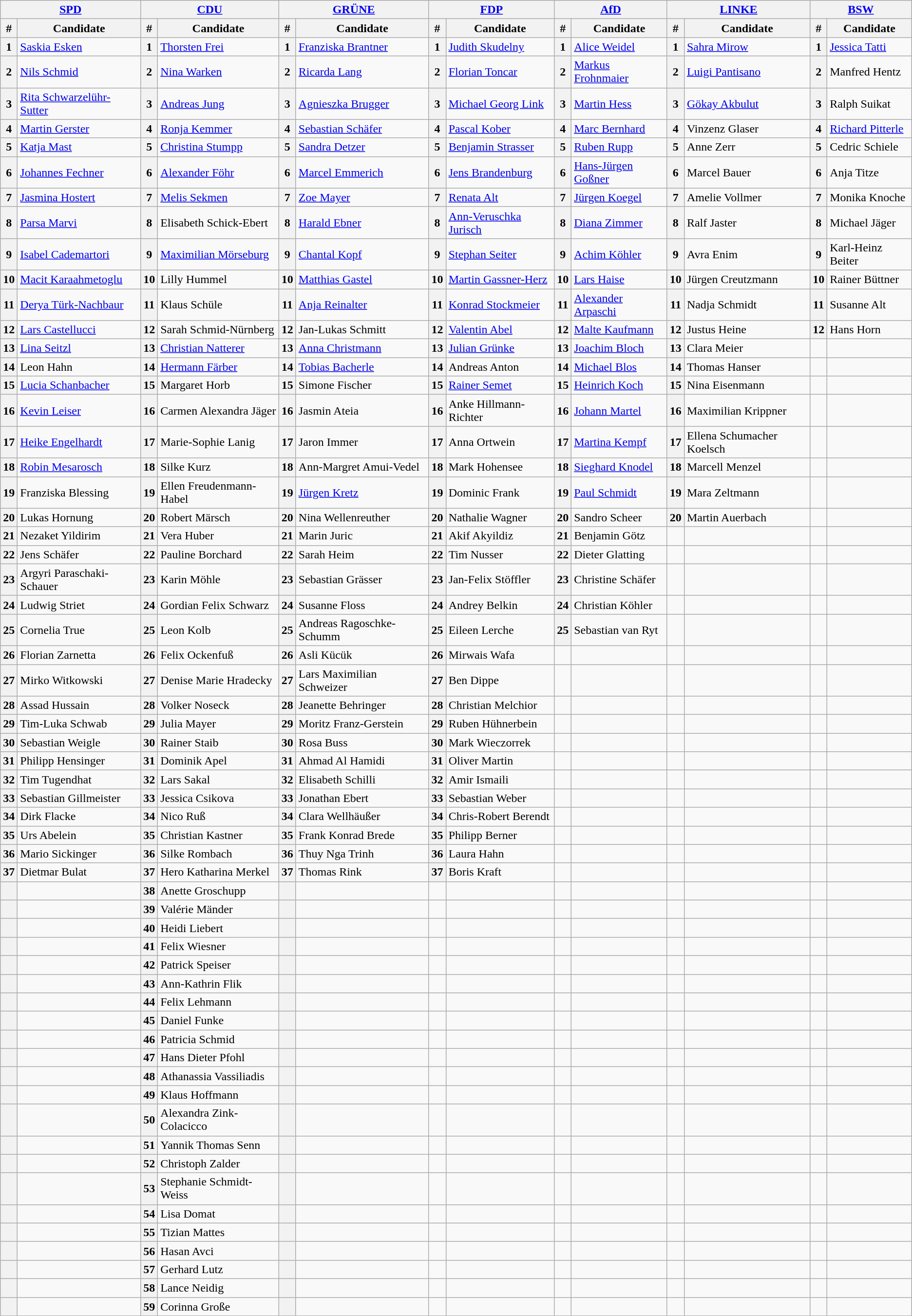<table class="wikitable">
<tr>
<th colspan="2"><a href='#'>SPD</a></th>
<th colspan="2"><a href='#'>CDU</a></th>
<th colspan="2"><a href='#'>GRÜNE</a></th>
<th colspan="2"><a href='#'>FDP</a></th>
<th colspan="2"><a href='#'>AfD</a></th>
<th colspan="2"><a href='#'>LINKE</a></th>
<th colspan="2"><a href='#'>BSW</a></th>
</tr>
<tr>
<th>#</th>
<th>Candidate</th>
<th>#</th>
<th>Candidate</th>
<th>#</th>
<th>Candidate</th>
<th>#</th>
<th>Candidate</th>
<th>#</th>
<th>Candidate</th>
<th>#</th>
<th>Candidate</th>
<th>#</th>
<th>Candidate</th>
</tr>
<tr>
<th colspan="1">1</th>
<td colspan="1"><a href='#'>Saskia Esken</a></td>
<th colspan="1">1</th>
<td colspan="1"><a href='#'>Thorsten Frei</a></td>
<th colspan="1">1</th>
<td colspan="1"><a href='#'>Franziska Brantner</a></td>
<th colspan="1">1</th>
<td colspan="1"><a href='#'>Judith Skudelny</a></td>
<th colspan="1">1</th>
<td colspan="1"><a href='#'>Alice Weidel</a></td>
<th colspan="1">1</th>
<td colspan="1"><a href='#'>Sahra Mirow</a></td>
<th colspan="1">1</th>
<td colspan="1"><a href='#'>Jessica Tatti</a></td>
</tr>
<tr>
<th colspan="1">2</th>
<td colspan="1"><a href='#'>Nils Schmid</a></td>
<th colspan="1">2</th>
<td colspan="1"><a href='#'>Nina Warken</a></td>
<th colspan="1">2</th>
<td colspan="1"><a href='#'>Ricarda Lang</a></td>
<th colspan="1">2</th>
<td colspan="1"><a href='#'>Florian Toncar</a></td>
<th colspan="1">2</th>
<td colspan="1"><a href='#'>Markus Frohnmaier</a></td>
<th colspan="1">2</th>
<td colspan="1"><a href='#'>Luigi Pantisano</a></td>
<th colspan="1">2</th>
<td colspan="1">Manfred Hentz</td>
</tr>
<tr>
<th colspan="1">3</th>
<td colspan="1"><a href='#'>Rita Schwarzelühr-Sutter</a></td>
<th colspan="1">3</th>
<td colspan="1"><a href='#'>Andreas Jung</a></td>
<th colspan="1">3</th>
<td colspan="1"><a href='#'>Agnieszka Brugger</a></td>
<th colspan="1">3</th>
<td colspan="1"><a href='#'>Michael Georg Link</a></td>
<th colspan="1">3</th>
<td colspan="1"><a href='#'>Martin Hess</a></td>
<th colspan="1">3</th>
<td colspan="1"><a href='#'>Gökay Akbulut</a></td>
<th colspan="1">3</th>
<td colspan="1">Ralph Suikat</td>
</tr>
<tr>
<th colspan="1">4</th>
<td colspan="1"><a href='#'>Martin Gerster</a></td>
<th colspan="1">4</th>
<td colspan="1"><a href='#'>Ronja Kemmer</a></td>
<th colspan="1">4</th>
<td colspan="1"><a href='#'>Sebastian Schäfer</a></td>
<th colspan="1">4</th>
<td colspan="1"><a href='#'>Pascal Kober</a></td>
<th colspan="1">4</th>
<td colspan="1"><a href='#'>Marc Bernhard</a></td>
<th colspan="1">4</th>
<td colspan="1">Vinzenz Glaser</td>
<th colspan="1">4</th>
<td colspan="1"><a href='#'>Richard Pitterle</a></td>
</tr>
<tr>
<th colspan="1">5</th>
<td colspan="1"><a href='#'>Katja Mast</a></td>
<th colspan="1">5</th>
<td colspan="1"><a href='#'>Christina Stumpp</a></td>
<th colspan="1">5</th>
<td colspan="1"><a href='#'>Sandra Detzer</a></td>
<th colspan="1">5</th>
<td colspan="1"><a href='#'>Benjamin Strasser</a></td>
<th colspan="1">5</th>
<td colspan="1"><a href='#'>Ruben Rupp</a></td>
<th colspan="1">5</th>
<td colspan="1">Anne Zerr</td>
<th colspan="1">5</th>
<td colspan="1">Cedric Schiele</td>
</tr>
<tr>
<th colspan="1">6</th>
<td colspan="1"><a href='#'>Johannes Fechner</a></td>
<th colspan="1">6</th>
<td colspan="1"><a href='#'>Alexander Föhr</a></td>
<th colspan="1">6</th>
<td colspan="1"><a href='#'>Marcel Emmerich</a></td>
<th colspan="1">6</th>
<td colspan="1"><a href='#'>Jens Brandenburg</a></td>
<th colspan="1">6</th>
<td colspan="1"><a href='#'>Hans-Jürgen Goßner</a></td>
<th colspan="1">6</th>
<td colspan="1">Marcel Bauer</td>
<th colspan="1">6</th>
<td colspan="1">Anja Titze</td>
</tr>
<tr>
<th colspan="1">7</th>
<td colspan="1"><a href='#'>Jasmina Hostert</a></td>
<th colspan="1">7</th>
<td colspan="1"><a href='#'>Melis Sekmen</a></td>
<th colspan="1">7</th>
<td colspan="1"><a href='#'>Zoe Mayer</a></td>
<th colspan="1">7</th>
<td colspan="1"><a href='#'>Renata Alt</a></td>
<th colspan="1">7</th>
<td colspan="1"><a href='#'>Jürgen Koegel</a></td>
<th colspan="1">7</th>
<td colspan="1">Amelie Vollmer</td>
<th colspan="1">7</th>
<td colspan="1">Monika Knoche</td>
</tr>
<tr>
<th colspan="1">8</th>
<td colspan="1"><a href='#'>Parsa Marvi</a></td>
<th colspan="1">8</th>
<td colspan="1">Elisabeth Schick-Ebert</td>
<th colspan="1">8</th>
<td colspan="1"><a href='#'>Harald Ebner</a></td>
<th colspan="1">8</th>
<td colspan="1"><a href='#'>Ann-Veruschka Jurisch</a></td>
<th colspan="1">8</th>
<td colspan="1"><a href='#'>Diana Zimmer</a></td>
<th colspan="1">8</th>
<td colspan="1">Ralf Jaster</td>
<th colspan="1">8</th>
<td colspan="1">Michael Jäger</td>
</tr>
<tr>
<th colspan="1">9</th>
<td colspan="1"><a href='#'>Isabel Cademartori</a></td>
<th colspan="1">9</th>
<td colspan="1"><a href='#'>Maximilian Mörseburg</a></td>
<th colspan="1">9</th>
<td colspan="1"><a href='#'>Chantal Kopf</a></td>
<th colspan="1">9</th>
<td colspan="1"><a href='#'>Stephan Seiter</a></td>
<th colspan="1">9</th>
<td colspan="1"><a href='#'>Achim Köhler</a></td>
<th colspan="1">9</th>
<td colspan="1">Avra Enim</td>
<th colspan="1">9</th>
<td colspan="1">Karl-Heinz Beiter</td>
</tr>
<tr>
<th colspan="1">10</th>
<td colspan="1"><a href='#'>Macit Karaahmetoglu</a></td>
<th colspan="1">10</th>
<td colspan="1">Lilly Hummel</td>
<th colspan="1">10</th>
<td colspan="1"><a href='#'>Matthias Gastel</a></td>
<th colspan="1">10</th>
<td colspan="1"><a href='#'>Martin Gassner-Herz</a></td>
<th colspan="1">10</th>
<td colspan="1"><a href='#'>Lars Haise</a></td>
<th colspan="1">10</th>
<td colspan="1">Jürgen Creutzmann</td>
<th colspan="1">10</th>
<td colspan="1">Rainer Büttner</td>
</tr>
<tr>
<th colspan="1">11</th>
<td colspan="1"><a href='#'>Derya Türk-Nachbaur</a></td>
<th colspan="1">11</th>
<td colspan="1">Klaus Schüle</td>
<th colspan="1">11</th>
<td colspan="1"><a href='#'>Anja Reinalter</a></td>
<th colspan="1">11</th>
<td colspan="1"><a href='#'>Konrad Stockmeier</a></td>
<th colspan="1">11</th>
<td colspan="1"><a href='#'>Alexander Arpaschi</a></td>
<th colspan="1">11</th>
<td colspan="1">Nadja Schmidt</td>
<th colspan="1">11</th>
<td colspan="1">Susanne Alt</td>
</tr>
<tr>
<th colspan="1">12</th>
<td colspan="1"><a href='#'>Lars Castellucci</a></td>
<th colspan="1">12</th>
<td colspan="1">Sarah Schmid-Nürnberg</td>
<th colspan="1">12</th>
<td colspan="1">Jan-Lukas Schmitt</td>
<th colspan="1">12</th>
<td colspan="1"><a href='#'>Valentin Abel</a></td>
<th colspan="1">12</th>
<td colspan="1"><a href='#'>Malte Kaufmann</a></td>
<th colspan="1">12</th>
<td colspan="1">Justus Heine</td>
<th colspan="1">12</th>
<td colspan="1">Hans Horn</td>
</tr>
<tr>
<th colspan="1">13</th>
<td colspan="1"><a href='#'>Lina Seitzl</a></td>
<th colspan="1">13</th>
<td colspan="1"><a href='#'>Christian Natterer</a></td>
<th colspan="1">13</th>
<td colspan="1"><a href='#'>Anna Christmann</a></td>
<th colspan="1">13</th>
<td colspan="1"><a href='#'>Julian Grünke</a></td>
<th colspan="1">13</th>
<td colspan="1"><a href='#'>Joachim Bloch</a></td>
<th colspan="1">13</th>
<td colspan="1">Clara Meier</td>
<td colspan="1"></td>
<td colspan="1"></td>
</tr>
<tr>
<th colspan="1">14</th>
<td colspan="1">Leon Hahn</td>
<th colspan="1">14</th>
<td colspan="1"><a href='#'>Hermann Färber</a></td>
<th colspan="1">14</th>
<td colspan="1"><a href='#'>Tobias Bacherle</a></td>
<th colspan="1">14</th>
<td colspan="1">Andreas Anton</td>
<th colspan="1">14</th>
<td colspan="1"><a href='#'>Michael Blos</a></td>
<th colspan="1">14</th>
<td colspan="1">Thomas Hanser</td>
<td colspan="1"></td>
<td colspan="1"></td>
</tr>
<tr>
<th colspan="1">15</th>
<td colspan="1"><a href='#'>Lucia Schanbacher</a></td>
<th colspan="1">15</th>
<td colspan="1">Margaret Horb</td>
<th colspan="1">15</th>
<td colspan="1">Simone Fischer</td>
<th colspan="1">15</th>
<td colspan="1"><a href='#'>Rainer Semet</a></td>
<th colspan="1">15</th>
<td colspan="1"><a href='#'>Heinrich Koch</a></td>
<th colspan="1">15</th>
<td colspan="1">Nina Eisenmann</td>
<td colspan="1"></td>
<td colspan="1"></td>
</tr>
<tr>
<th colspan="1">16</th>
<td colspan="1"><a href='#'>Kevin Leiser</a></td>
<th colspan="1">16</th>
<td colspan="1">Carmen Alexandra Jäger</td>
<th colspan="1">16</th>
<td colspan="1">Jasmin Ateia</td>
<th colspan="1">16</th>
<td colspan="1">Anke Hillmann-Richter</td>
<th colspan="1">16</th>
<td colspan="1"><a href='#'>Johann Martel</a></td>
<th colspan="1">16</th>
<td colspan="1">Maximilian Krippner</td>
<td></td>
<td colspan="1"></td>
</tr>
<tr>
<th colspan="1">17</th>
<td colspan="1"><a href='#'>Heike Engelhardt</a></td>
<th colspan="1">17</th>
<td colspan="1">Marie-Sophie Lanig</td>
<th colspan="1">17</th>
<td colspan="1">Jaron Immer</td>
<th colspan="1">17</th>
<td colspan="1">Anna Ortwein</td>
<th colspan="1">17</th>
<td colspan="1"><a href='#'>Martina Kempf</a></td>
<th colspan="1">17</th>
<td colspan="1">Ellena Schumacher Koelsch</td>
<td></td>
<td colspan="1"></td>
</tr>
<tr>
<th colspan="1">18</th>
<td colspan="1"><a href='#'>Robin Mesarosch</a></td>
<th colspan="1">18</th>
<td colspan="1">Silke Kurz</td>
<th colspan="1">18</th>
<td colspan="1">Ann-Margret Amui-Vedel</td>
<th colspan="1">18</th>
<td colspan="1">Mark Hohensee</td>
<th colspan="1">18</th>
<td colspan="1"><a href='#'>Sieghard Knodel</a></td>
<th colspan="1">18</th>
<td colspan="1">Marcell Menzel</td>
<td></td>
<td colspan="1"></td>
</tr>
<tr>
<th colspan="1">19</th>
<td colspan="1">Franziska Blessing</td>
<th colspan="1">19</th>
<td colspan="1">Ellen Freudenmann-Habel</td>
<th colspan="1">19</th>
<td colspan="1"><a href='#'>Jürgen Kretz</a></td>
<th colspan="1">19</th>
<td colspan="1">Dominic Frank</td>
<th colspan="1">19</th>
<td colspan="1"><a href='#'>Paul Schmidt</a></td>
<th colspan="1">19</th>
<td colspan="1">Mara Zeltmann</td>
<td></td>
<td colspan="1"></td>
</tr>
<tr>
<th colspan="1">20</th>
<td colspan="1">Lukas Hornung</td>
<th colspan="1">20</th>
<td colspan="1">Robert Märsch</td>
<th colspan="1">20</th>
<td colspan="1">Nina Wellenreuther</td>
<th colspan="1">20</th>
<td colspan="1">Nathalie Wagner</td>
<th colspan="1">20</th>
<td colspan="1">Sandro Scheer</td>
<th colspan="1">20</th>
<td colspan="1">Martin Auerbach</td>
<td></td>
<td colspan="1"></td>
</tr>
<tr>
<th colspan="1">21</th>
<td colspan="1">Nezaket Yildirim</td>
<th colspan="1">21</th>
<td colspan="1">Vera Huber</td>
<th colspan="1">21</th>
<td colspan="1">Marin Juric</td>
<th colspan="1">21</th>
<td colspan="1">Akif Akyildiz</td>
<th colspan="1">21</th>
<td colspan="1">Benjamin Götz</td>
<td></td>
<td></td>
<td></td>
<td></td>
</tr>
<tr>
<th colspan="1">22</th>
<td colspan="1">Jens Schäfer</td>
<th colspan="1">22</th>
<td colspan="1">Pauline Borchard</td>
<th colspan="1">22</th>
<td colspan="1">Sarah Heim</td>
<th colspan="1">22</th>
<td colspan="1">Tim Nusser</td>
<th colspan="1">22</th>
<td colspan="1">Dieter Glatting</td>
<td></td>
<td></td>
<td></td>
<td></td>
</tr>
<tr>
<th colspan="1">23</th>
<td colspan="1">Argyri Paraschaki-Schauer</td>
<th colspan="1">23</th>
<td colspan="1">Karin Möhle</td>
<th colspan="1">23</th>
<td colspan="1">Sebastian Grässer</td>
<th colspan="1">23</th>
<td colspan="1">Jan-Felix Stöffler</td>
<th colspan="1">23</th>
<td colspan="1">Christine Schäfer</td>
<td></td>
<td></td>
<td></td>
<td></td>
</tr>
<tr>
<th colspan="1">24</th>
<td colspan="1">Ludwig Striet</td>
<th colspan="1">24</th>
<td colspan="1">Gordian Felix Schwarz</td>
<th colspan="1">24</th>
<td colspan="1">Susanne Floss</td>
<th colspan="1">24</th>
<td colspan="1">Andrey Belkin</td>
<th colspan="1">24</th>
<td colspan="1">Christian Köhler</td>
<td></td>
<td></td>
<td></td>
<td></td>
</tr>
<tr>
<th colspan="1">25</th>
<td colspan="1">Cornelia True</td>
<th colspan="1">25</th>
<td colspan="1">Leon Kolb</td>
<th colspan="1">25</th>
<td colspan="1">Andreas Ragoschke-Schumm</td>
<th colspan="1">25</th>
<td colspan="1">Eileen Lerche</td>
<th colspan="1">25</th>
<td colspan="1">Sebastian van Ryt</td>
<td></td>
<td></td>
<td></td>
<td></td>
</tr>
<tr>
<th colspan="1">26</th>
<td colspan="1">Florian Zarnetta</td>
<th colspan="1">26</th>
<td colspan="1">Felix Ockenfuß</td>
<th colspan="1">26</th>
<td colspan="1">Asli Kücük</td>
<th colspan="1">26</th>
<td colspan="1">Mirwais Wafa</td>
<td></td>
<td></td>
<td></td>
<td></td>
<td></td>
<td></td>
</tr>
<tr>
<th colspan="1">27</th>
<td colspan="1">Mirko Witkowski</td>
<th colspan="1">27</th>
<td colspan="1">Denise Marie Hradecky</td>
<th colspan="1">27</th>
<td colspan="1">Lars Maximilian Schweizer</td>
<th colspan="1">27</th>
<td colspan="1">Ben Dippe</td>
<td></td>
<td></td>
<td></td>
<td></td>
<td></td>
<td></td>
</tr>
<tr>
<th colspan="1">28</th>
<td colspan="1">Assad Hussain</td>
<th colspan="1">28</th>
<td colspan="1">Volker Noseck</td>
<th colspan="1">28</th>
<td colspan="1">Jeanette Behringer</td>
<th colspan="1">28</th>
<td colspan="1">Christian Melchior</td>
<td></td>
<td></td>
<td></td>
<td></td>
<td></td>
<td></td>
</tr>
<tr>
<th colspan="1">29</th>
<td colspan="1">Tim-Luka Schwab</td>
<th colspan="1">29</th>
<td colspan="1">Julia Mayer</td>
<th colspan="1">29</th>
<td colspan="1">Moritz Franz-Gerstein</td>
<th colspan="1">29</th>
<td colspan="1">Ruben Hühnerbein</td>
<td></td>
<td></td>
<td></td>
<td></td>
<td></td>
<td></td>
</tr>
<tr>
<th colspan="1">30</th>
<td colspan="1">Sebastian Weigle</td>
<th colspan="1">30</th>
<td colspan="1">Rainer Staib</td>
<th colspan="1">30</th>
<td colspan="1">Rosa Buss</td>
<th colspan="1">30</th>
<td colspan="1">Mark Wieczorrek</td>
<td></td>
<td></td>
<td></td>
<td></td>
<td></td>
<td></td>
</tr>
<tr>
<th colspan="1">31</th>
<td colspan="1">Philipp Hensinger</td>
<th colspan="1">31</th>
<td colspan="1">Dominik Apel</td>
<th colspan="1">31</th>
<td colspan="1">Ahmad Al Hamidi</td>
<th colspan="1">31</th>
<td colspan="1">Oliver Martin</td>
<td></td>
<td></td>
<td></td>
<td></td>
<td></td>
<td></td>
</tr>
<tr>
<th colspan="1">32</th>
<td colspan="1">Tim Tugendhat</td>
<th colspan="1">32</th>
<td colspan="1">Lars Sakal</td>
<th colspan="1">32</th>
<td colspan="1">Elisabeth Schilli</td>
<th colspan="1">32</th>
<td colspan="1">Amir Ismaili</td>
<td></td>
<td></td>
<td></td>
<td></td>
<td></td>
<td></td>
</tr>
<tr>
<th colspan="1">33</th>
<td colspan="1">Sebastian Gillmeister</td>
<th colspan="1">33</th>
<td colspan="1">Jessica Csikova</td>
<th colspan="1">33</th>
<td colspan="1">Jonathan Ebert</td>
<th colspan="1">33</th>
<td colspan="1">Sebastian Weber</td>
<td></td>
<td></td>
<td></td>
<td></td>
<td></td>
<td></td>
</tr>
<tr>
<th colspan="1">34</th>
<td colspan="1">Dirk Flacke</td>
<th colspan="1">34</th>
<td colspan="1">Nico Ruß</td>
<th colspan="1">34</th>
<td colspan="1">Clara Wellhäußer</td>
<th colspan="1">34</th>
<td colspan="1">Chris-Robert Berendt</td>
<td></td>
<td></td>
<td></td>
<td></td>
<td></td>
<td></td>
</tr>
<tr>
<th colspan="1">35</th>
<td colspan="1">Urs Abelein</td>
<th colspan="1">35</th>
<td colspan="1">Christian Kastner</td>
<th colspan="1">35</th>
<td colspan="1">Frank Konrad Brede</td>
<th colspan="1">35</th>
<td colspan="1">Philipp Berner</td>
<td></td>
<td></td>
<td></td>
<td></td>
<td></td>
<td></td>
</tr>
<tr>
<th colspan="1">36</th>
<td colspan="1">Mario Sickinger</td>
<th colspan="1">36</th>
<td colspan="1">Silke Rombach</td>
<th colspan="1">36</th>
<td colspan="1">Thuy Nga Trinh</td>
<th colspan="1">36</th>
<td colspan="1">Laura Hahn</td>
<td></td>
<td></td>
<td></td>
<td></td>
<td></td>
<td></td>
</tr>
<tr>
<th colspan="1">37</th>
<td colspan="1">Dietmar Bulat</td>
<th colspan="1">37</th>
<td colspan="1">Hero Katharina Merkel</td>
<th colspan="1">37</th>
<td colspan="1">Thomas Rink</td>
<th colspan="1">37</th>
<td colspan="1">Boris Kraft</td>
<td></td>
<td></td>
<td></td>
<td></td>
<td></td>
<td></td>
</tr>
<tr>
<th></th>
<td></td>
<th colspan="1">38</th>
<td colspan="1">Anette Groschupp</td>
<th></th>
<td></td>
<td></td>
<td></td>
<td></td>
<td></td>
<td></td>
<td></td>
<td></td>
<td></td>
</tr>
<tr>
<th></th>
<td></td>
<th colspan="1">39</th>
<td colspan="1">Valérie Mänder</td>
<th></th>
<td></td>
<td></td>
<td></td>
<td></td>
<td></td>
<td></td>
<td></td>
<td></td>
<td></td>
</tr>
<tr>
<th></th>
<td></td>
<th colspan="1">40</th>
<td colspan="1">Heidi Liebert</td>
<th></th>
<td></td>
<td></td>
<td></td>
<td></td>
<td></td>
<td></td>
<td></td>
<td></td>
<td></td>
</tr>
<tr>
<th></th>
<td></td>
<th colspan="1">41</th>
<td colspan="1">Felix Wiesner</td>
<th></th>
<td></td>
<td></td>
<td></td>
<td></td>
<td></td>
<td></td>
<td></td>
<td></td>
<td></td>
</tr>
<tr>
<th></th>
<td></td>
<th colspan="1">42</th>
<td colspan="1">Patrick Speiser</td>
<th></th>
<td></td>
<td></td>
<td></td>
<td></td>
<td></td>
<td></td>
<td></td>
<td></td>
<td></td>
</tr>
<tr>
<th></th>
<td></td>
<th colspan="1">43</th>
<td colspan="1">Ann-Kathrin Flik</td>
<th></th>
<td></td>
<td></td>
<td></td>
<td></td>
<td></td>
<td></td>
<td></td>
<td></td>
<td></td>
</tr>
<tr>
<th></th>
<td></td>
<th colspan="1">44</th>
<td colspan="1">Felix Lehmann</td>
<th></th>
<td></td>
<td></td>
<td></td>
<td></td>
<td></td>
<td></td>
<td></td>
<td></td>
<td></td>
</tr>
<tr>
<th></th>
<td></td>
<th colspan="1">45</th>
<td colspan="1">Daniel Funke</td>
<th></th>
<td></td>
<td></td>
<td></td>
<td></td>
<td></td>
<td></td>
<td></td>
<td></td>
<td></td>
</tr>
<tr>
<th></th>
<td></td>
<th colspan="1">46</th>
<td colspan="1">Patricia Schmid</td>
<th></th>
<td></td>
<td></td>
<td></td>
<td></td>
<td></td>
<td></td>
<td></td>
<td></td>
<td></td>
</tr>
<tr>
<th></th>
<td></td>
<th colspan="1">47</th>
<td colspan="1">Hans Dieter Pfohl</td>
<th></th>
<td></td>
<td></td>
<td></td>
<td></td>
<td></td>
<td></td>
<td></td>
<td></td>
<td></td>
</tr>
<tr>
<th></th>
<td></td>
<th colspan="1">48</th>
<td colspan="1">Athanassia Vassiliadis</td>
<th></th>
<td></td>
<td></td>
<td></td>
<td></td>
<td></td>
<td></td>
<td></td>
<td></td>
<td></td>
</tr>
<tr>
<th></th>
<td></td>
<th colspan="1">49</th>
<td colspan="1">Klaus Hoffmann</td>
<th></th>
<td></td>
<td></td>
<td></td>
<td></td>
<td></td>
<td></td>
<td></td>
<td></td>
<td></td>
</tr>
<tr>
<th></th>
<td></td>
<th colspan="1">50</th>
<td colspan="1">Alexandra Zink-Colacicco</td>
<th></th>
<td></td>
<td></td>
<td></td>
<td></td>
<td></td>
<td></td>
<td></td>
<td></td>
<td></td>
</tr>
<tr>
<th></th>
<td></td>
<th colspan="1">51</th>
<td colspan="1">Yannik Thomas Senn</td>
<th></th>
<td></td>
<td></td>
<td></td>
<td></td>
<td></td>
<td></td>
<td></td>
<td></td>
<td></td>
</tr>
<tr>
<th></th>
<td></td>
<th colspan="1">52</th>
<td colspan="1">Christoph Zalder</td>
<th></th>
<td></td>
<td></td>
<td></td>
<td></td>
<td></td>
<td></td>
<td></td>
<td></td>
<td></td>
</tr>
<tr>
<th></th>
<td></td>
<th colspan="1">53</th>
<td colspan="1">Stephanie Schmidt-Weiss</td>
<th></th>
<td></td>
<td></td>
<td></td>
<td></td>
<td></td>
<td></td>
<td></td>
<td></td>
<td></td>
</tr>
<tr>
<th></th>
<td></td>
<th colspan="1">54</th>
<td colspan="1">Lisa Domat</td>
<th></th>
<td></td>
<td></td>
<td></td>
<td></td>
<td></td>
<td></td>
<td></td>
<td></td>
<td></td>
</tr>
<tr>
<th></th>
<td></td>
<th colspan="1">55</th>
<td colspan="1">Tizian Mattes</td>
<th></th>
<td></td>
<td></td>
<td></td>
<td></td>
<td></td>
<td></td>
<td></td>
<td></td>
<td></td>
</tr>
<tr>
<th></th>
<td></td>
<th colspan="1">56</th>
<td colspan="1">Hasan Avci</td>
<th></th>
<td></td>
<td></td>
<td></td>
<td></td>
<td></td>
<td></td>
<td></td>
<td></td>
<td></td>
</tr>
<tr>
<th></th>
<td></td>
<th colspan="1">57</th>
<td colspan="1">Gerhard Lutz</td>
<th></th>
<td></td>
<td></td>
<td></td>
<td></td>
<td></td>
<td></td>
<td></td>
<td></td>
<td></td>
</tr>
<tr>
<th></th>
<td></td>
<th colspan="1">58</th>
<td colspan="1">Lance Neidig</td>
<th></th>
<td></td>
<td></td>
<td></td>
<td></td>
<td></td>
<td></td>
<td></td>
<td></td>
<td></td>
</tr>
<tr>
<th></th>
<td></td>
<th colspan="1">59</th>
<td colspan="1">Corinna Große</td>
<th></th>
<td></td>
<td></td>
<td></td>
<td></td>
<td></td>
<td></td>
<td></td>
<td></td>
<td></td>
</tr>
</table>
